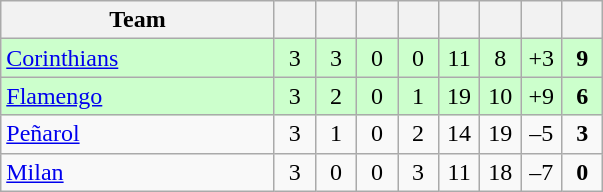<table class="wikitable" style="text-align: center;">
<tr>
<th width="175">Team</th>
<th width="20"></th>
<th width="20"></th>
<th width="20"></th>
<th width="20"></th>
<th width="20"></th>
<th width="20"></th>
<th width="20"></th>
<th width="20"></th>
</tr>
<tr style="background-color: #ccffcc;">
<td align=left> <a href='#'>Corinthians</a></td>
<td>3</td>
<td>3</td>
<td>0</td>
<td>0</td>
<td>11</td>
<td>8</td>
<td>+3</td>
<td><strong>9</strong></td>
</tr>
<tr style="background-color: #ccffcc;">
<td align=left> <a href='#'>Flamengo</a></td>
<td>3</td>
<td>2</td>
<td>0</td>
<td>1</td>
<td>19</td>
<td>10</td>
<td>+9</td>
<td><strong>6</strong></td>
</tr>
<tr>
<td align=left> <a href='#'>Peñarol</a></td>
<td>3</td>
<td>1</td>
<td>0</td>
<td>2</td>
<td>14</td>
<td>19</td>
<td>–5</td>
<td><strong>3</strong></td>
</tr>
<tr>
<td align=left> <a href='#'>Milan</a></td>
<td>3</td>
<td>0</td>
<td>0</td>
<td>3</td>
<td>11</td>
<td>18</td>
<td>–7</td>
<td><strong>0</strong></td>
</tr>
</table>
